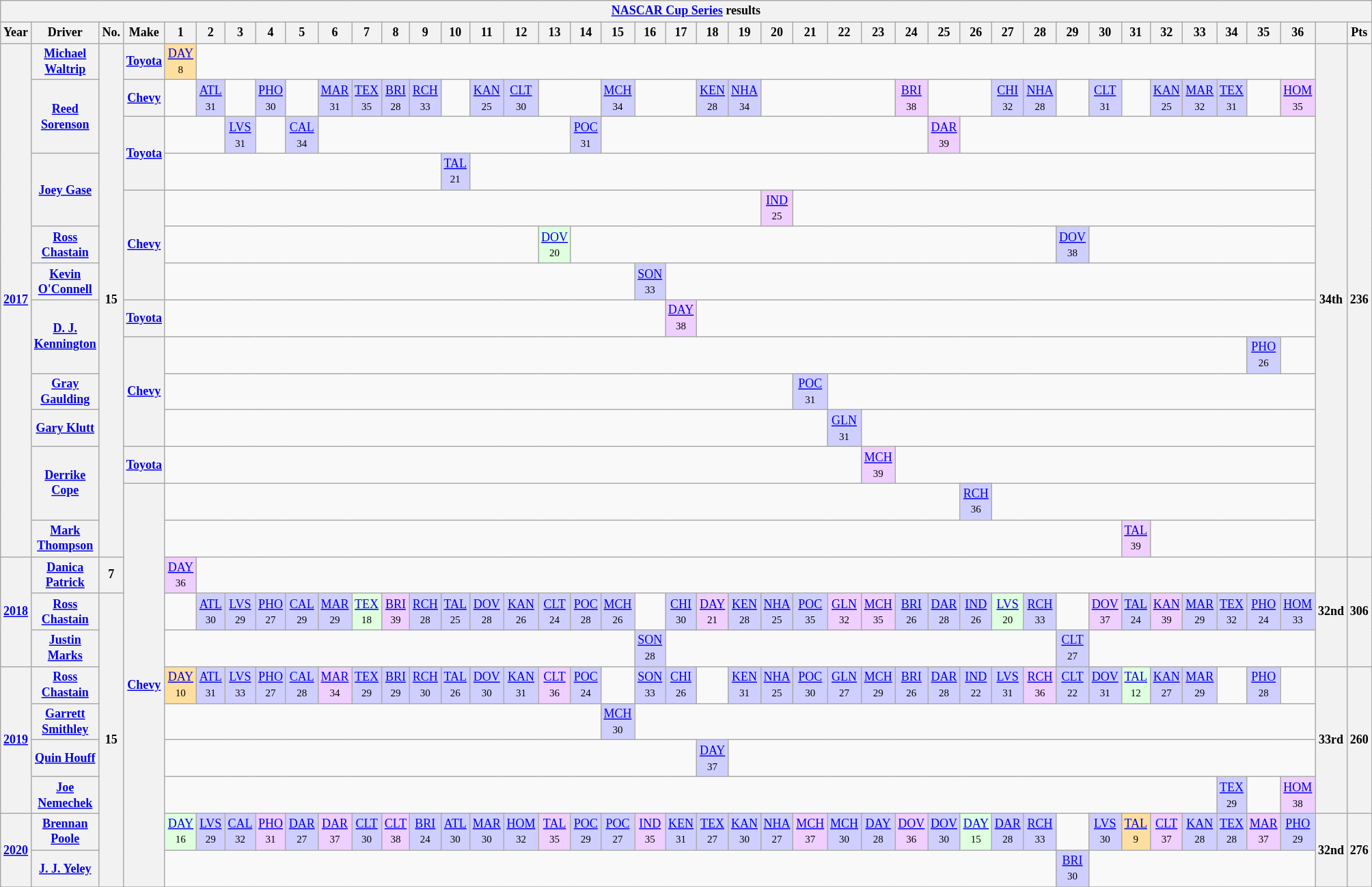<table class="wikitable" style="text-align:center; font-size:75%">
<tr>
<th colspan=45><a href='#'>NASCAR Cup Series</a> results</th>
</tr>
<tr>
<th>Year</th>
<th>Driver</th>
<th>No.</th>
<th>Make</th>
<th>1</th>
<th>2</th>
<th>3</th>
<th>4</th>
<th>5</th>
<th>6</th>
<th>7</th>
<th>8</th>
<th>9</th>
<th>10</th>
<th>11</th>
<th>12</th>
<th>13</th>
<th>14</th>
<th>15</th>
<th>16</th>
<th>17</th>
<th>18</th>
<th>19</th>
<th>20</th>
<th>21</th>
<th>22</th>
<th>23</th>
<th>24</th>
<th>25</th>
<th>26</th>
<th>27</th>
<th>28</th>
<th>29</th>
<th>30</th>
<th>31</th>
<th>32</th>
<th>33</th>
<th>34</th>
<th>35</th>
<th>36</th>
<th></th>
<th>Pts</th>
</tr>
<tr>
<th rowspan=14><a href='#'>2017</a></th>
<th><a href='#'>Michael Waltrip</a></th>
<th rowspan=14>15</th>
<th><a href='#'>Toyota</a></th>
<td style="background:#FFDF9F;"><a href='#'>DAY</a><br><small>8</small></td>
<td colspan=35></td>
<th rowspan=14>34th</th>
<th rowspan=14>236</th>
</tr>
<tr>
<th rowspan=2><a href='#'>Reed Sorenson</a></th>
<th><a href='#'>Chevy</a></th>
<td></td>
<td style="background:#CFCFFF;"><a href='#'>ATL</a><br><small>31</small></td>
<td></td>
<td style="background:#CFCFFF;"><a href='#'>PHO</a><br><small>30</small></td>
<td></td>
<td style="background:#CFCFFF;"><a href='#'>MAR</a><br><small>31</small></td>
<td style="background:#CFCFFF;"><a href='#'>TEX</a><br><small>35</small></td>
<td style="background:#CFCFFF;"><a href='#'>BRI</a><br><small>28</small></td>
<td style="background:#CFCFFF;"><a href='#'>RCH</a><br><small>33</small></td>
<td></td>
<td style="background:#CFCFFF;"><a href='#'>KAN</a><br><small>25</small></td>
<td style="background:#CFCFFF;"><a href='#'>CLT</a><br><small>30</small></td>
<td colspan=2></td>
<td style="background:#CFCFFF;"><a href='#'>MCH</a><br><small>34</small></td>
<td colspan=2></td>
<td style="background:#CFCFFF;"><a href='#'>KEN</a><br><small>28</small></td>
<td style="background:#CFCFFF;"><a href='#'>NHA</a><br><small>34</small></td>
<td colspan=4></td>
<td style="background:#EFCFFF;"><a href='#'>BRI</a><br><small>38</small></td>
<td colspan=2></td>
<td style="background:#CFCFFF;"><a href='#'>CHI</a><br><small>32</small></td>
<td style="background:#CFCFFF;"><a href='#'>NHA</a><br><small>28</small></td>
<td></td>
<td style="background:#CFCFFF;"><a href='#'>CLT</a><br><small>31</small></td>
<td></td>
<td style="background:#CFCFFF;"><a href='#'>KAN</a><br><small>25</small></td>
<td style="background:#CFCFFF;"><a href='#'>MAR</a><br><small>32</small></td>
<td style="background:#CFCFFF;"><a href='#'>TEX</a><br><small>31</small></td>
<td></td>
<td style="background:#EFCFFF;"><a href='#'>HOM</a><br><small>35</small></td>
</tr>
<tr>
<th rowspan=2><a href='#'>Toyota</a></th>
<td colspan=2></td>
<td style="background:#CFCFFF;"><a href='#'>LVS</a><br><small>31</small></td>
<td></td>
<td style="background:#CFCFFF;"><a href='#'>CAL</a><br><small>34</small></td>
<td colspan=8></td>
<td style="background:#CFCFFF;"><a href='#'>POC</a><br><small>31</small></td>
<td colspan=10></td>
<td style="background:#EFCFFF;"><a href='#'>DAR</a><br><small>39</small></td>
<td colspan=11></td>
</tr>
<tr>
<th rowspan=2><a href='#'>Joey Gase</a></th>
<td colspan=9></td>
<td style="background:#CFCFFF;"><a href='#'>TAL</a><br><small>21</small></td>
<td colspan=26></td>
</tr>
<tr>
<th rowspan=3><a href='#'>Chevy</a></th>
<td colspan=19></td>
<td style="background:#EFCFFF;"><a href='#'>IND</a><br><small>25</small></td>
<td colspan=16></td>
</tr>
<tr>
<th><a href='#'>Ross Chastain</a></th>
<td colspan=12></td>
<td style="background:#DFFFDF;"><a href='#'>DOV</a><br><small>20</small></td>
<td colspan=15></td>
<td style="background:#CFCFFF;"><a href='#'>DOV</a><br><small>38</small></td>
<td colspan=7></td>
</tr>
<tr>
<th><a href='#'>Kevin O'Connell</a></th>
<td colspan=15></td>
<td style="background:#CFCFFF;"><a href='#'>SON</a><br><small>33</small></td>
<td colspan=20></td>
</tr>
<tr>
<th rowspan=2><a href='#'>D. J. Kennington</a></th>
<th><a href='#'>Toyota</a></th>
<td colspan=16></td>
<td style="background:#EFCFFF;"><a href='#'>DAY</a><br><small>38</small></td>
<td colspan=19></td>
</tr>
<tr>
<th rowspan=3><a href='#'>Chevy</a></th>
<td colspan=34></td>
<td style="background:#CFCFFF;"><a href='#'>PHO</a><br><small>26</small></td>
<td></td>
</tr>
<tr>
<th><a href='#'>Gray Gaulding</a></th>
<td colspan=20></td>
<td style="background:#CFCFFF;"><a href='#'>POC</a><br><small>31</small></td>
<td colspan=15></td>
</tr>
<tr>
<th><a href='#'>Gary Klutt</a></th>
<td colspan=21></td>
<td style="background:#CFCFFF;"><a href='#'>GLN</a><br><small>31</small></td>
<td colspan=14></td>
</tr>
<tr>
<th rowspan=2><a href='#'>Derrike Cope</a></th>
<th><a href='#'>Toyota</a></th>
<td colspan=22></td>
<td style="background:#EFCFFF;"><a href='#'>MCH</a><br><small>39</small></td>
<td colspan=13></td>
</tr>
<tr>
<th rowspan=11><a href='#'>Chevy</a></th>
<td colspan=25></td>
<td style="background:#CFCFFF;"><a href='#'>RCH</a><br><small>36</small></td>
</tr>
<tr>
<th><a href='#'>Mark Thompson</a></th>
<td colspan=30></td>
<td style="background:#EFCFFF;"><a href='#'>TAL</a><br><small>39</small></td>
<td colspan=5></td>
</tr>
<tr>
<th rowspan=3><a href='#'>2018</a></th>
<th><a href='#'>Danica Patrick</a></th>
<th>7</th>
<td style="background:#EFCFFF;"><a href='#'>DAY</a><br><small>36</small></td>
<td colspan=35></td>
<th rowspan=3>32nd</th>
<th rowspan=3>306</th>
</tr>
<tr>
<th><a href='#'>Ross Chastain</a></th>
<th rowspan=8>15</th>
<td></td>
<td style="background:#CFCFFF;"><a href='#'>ATL</a><br><small>30</small></td>
<td style="background:#CFCFFF;"><a href='#'>LVS</a><br><small>29</small></td>
<td style="background:#CFCFFF;"><a href='#'>PHO</a><br><small>27</small></td>
<td style="background:#CFCFFF;"><a href='#'>CAL</a><br><small>29</small></td>
<td style="background:#CFCFFF;"><a href='#'>MAR</a><br><small>29</small></td>
<td style="background:#DFFFDF;"><a href='#'>TEX</a><br><small>18</small></td>
<td style="background:#EFCFFF;"><a href='#'>BRI</a><br><small>39</small></td>
<td style="background:#CFCFFF;"><a href='#'>RCH</a><br><small>28</small></td>
<td style="background:#CFCFFF;"><a href='#'>TAL</a><br><small>25</small></td>
<td style="background:#CFCFFF;"><a href='#'>DOV</a><br><small>28</small></td>
<td style="background:#CFCFFF;"><a href='#'>KAN</a><br><small>26</small></td>
<td style="background:#CFCFFF;"><a href='#'>CLT</a><br><small>24</small></td>
<td style="background:#CFCFFF;"><a href='#'>POC</a><br><small>28</small></td>
<td style="background:#CFCFFF;"><a href='#'>MCH</a><br><small>26</small></td>
<td></td>
<td style="background:#CFCFFF;"><a href='#'>CHI</a><br><small>30</small></td>
<td style="background:#EFCFFF;"><a href='#'>DAY</a><br><small>21</small></td>
<td style="background:#CFCFFF;"><a href='#'>KEN</a><br><small>28</small></td>
<td style="background:#CFCFFF;"><a href='#'>NHA</a><br><small>25</small></td>
<td style="background:#CFCFFF;"><a href='#'>POC</a><br><small>35</small></td>
<td style="background:#EFCFFF;"><a href='#'>GLN</a><br><small>32</small></td>
<td style="background:#EFCFFF;"><a href='#'>MCH</a><br><small>35</small></td>
<td style="background:#CFCFFF;"><a href='#'>BRI</a><br><small>26</small></td>
<td style="background:#CFCFFF;"><a href='#'>DAR</a><br><small>28</small></td>
<td style="background:#CFCFFF;"><a href='#'>IND</a><br><small>26</small></td>
<td style="background:#DFFFDF;"><a href='#'>LVS</a><br><small>20</small></td>
<td style="background:#CFCFFF;"><a href='#'>RCH</a><br><small>33</small></td>
<td></td>
<td style="background:#EFCFFF;"><a href='#'>DOV</a><br><small>37</small></td>
<td style="background:#CFCFFF;"><a href='#'>TAL</a><br><small>24</small></td>
<td style="background:#EFCFFF;"><a href='#'>KAN</a><br><small>39</small></td>
<td style="background:#CFCFFF;"><a href='#'>MAR</a><br><small>29</small></td>
<td style="background:#CFCFFF;"><a href='#'>TEX</a><br><small>32</small></td>
<td style="background:#CFCFFF;"><a href='#'>PHO</a><br><small>24</small></td>
<td style="background:#CFCFFF;"><a href='#'>HOM</a><br><small>33</small></td>
</tr>
<tr>
<th><a href='#'>Justin Marks</a></th>
<td colspan=15></td>
<td style="background:#CFCFFF;"><a href='#'>SON</a><br><small>28</small></td>
<td colspan=12></td>
<td style="background:#CFCFFF;"><a href='#'>CLT</a><br><small>27</small></td>
<td colspan=7></td>
</tr>
<tr>
<th rowspan=4><a href='#'>2019</a></th>
<th><a href='#'>Ross Chastain</a></th>
<td style="background:#FFDF9F;"><a href='#'>DAY</a><br><small>10</small></td>
<td style="background:#CFCFFF;"><a href='#'>ATL</a><br><small>31</small></td>
<td style="background:#CFCFFF;"><a href='#'>LVS</a><br><small>33</small></td>
<td style="background:#CFCFFF;"><a href='#'>PHO</a><br><small>27</small></td>
<td style="background:#CFCFFF;"><a href='#'>CAL</a><br><small>28</small></td>
<td style="background:#EFCFFF;"><a href='#'>MAR</a><br><small>34</small></td>
<td style="background:#CFCFFF;"><a href='#'>TEX</a><br><small>29</small></td>
<td style="background:#CFCFFF;"><a href='#'>BRI</a><br><small>29</small></td>
<td style="background:#CFCFFF;"><a href='#'>RCH</a><br><small>30</small></td>
<td style="background:#CFCFFF;"><a href='#'>TAL</a><br><small>26</small></td>
<td style="background:#CFCFFF;"><a href='#'>DOV</a><br><small>30</small></td>
<td style="background:#CFCFFF;"><a href='#'>KAN</a><br><small>31</small></td>
<td style="background:#EFCFFF;"><a href='#'>CLT</a><br><small>36</small></td>
<td style="background:#CFCFFF;"><a href='#'>POC</a><br><small>24</small></td>
<td></td>
<td style="background:#CFCFFF;"><a href='#'>SON</a><br><small>33</small></td>
<td style="background:#CFCFFF;"><a href='#'>CHI</a><br><small>26</small></td>
<td></td>
<td style="background:#CFCFFF;"><a href='#'>KEN</a><br><small>31</small></td>
<td style="background:#CFCFFF;"><a href='#'>NHA</a><br><small>25</small></td>
<td style="background:#CFCFFF;"><a href='#'>POC</a><br><small>30</small></td>
<td style="background:#CFCFFF;"><a href='#'>GLN</a><br><small>27</small></td>
<td style="background:#CFCFFF;"><a href='#'>MCH</a><br><small>29</small></td>
<td style="background:#CFCFFF;"><a href='#'>BRI</a><br><small>26</small></td>
<td style="background:#CFCFFF;"><a href='#'>DAR</a><br><small>28</small></td>
<td style="background:#CFCFFF;"><a href='#'>IND</a><br><small>22</small></td>
<td style="background:#CFCFFF;"><a href='#'>LVS</a><br><small>31</small></td>
<td style="background:#EFCFFF;"><a href='#'>RCH</a><br><small>36</small></td>
<td style="background:#CFCFFF;"><a href='#'>CLT</a><br><small>22</small></td>
<td style="background:#CFCFFF;"><a href='#'>DOV</a><br><small>31</small></td>
<td style="background:#DFFFDF;"><a href='#'>TAL</a><br><small>12</small></td>
<td style="background:#CFCFFF;"><a href='#'>KAN</a><br><small>27</small></td>
<td style="background:#CFCFFF;"><a href='#'>MAR</a><br><small>29</small></td>
<td></td>
<td style="background:#CFCFFF;"><a href='#'>PHO</a><br><small>28</small></td>
<td></td>
<th rowspan=4>33rd</th>
<th rowspan=4>260</th>
</tr>
<tr>
<th><a href='#'>Garrett Smithley</a></th>
<td colspan=14></td>
<td style="background:#CFCFFF;"><a href='#'>MCH</a><br><small>30</small></td>
<td colspan=21></td>
</tr>
<tr>
<th><a href='#'>Quin Houff</a></th>
<td colspan=17></td>
<td style="background:#CFCFFF;"><a href='#'>DAY</a><br><small>37</small></td>
<td colspan=18></td>
</tr>
<tr>
<th><a href='#'>Joe Nemechek</a></th>
<td colspan=33></td>
<td style="background:#CFCFFF;"><a href='#'>TEX</a><br><small>29</small></td>
<td></td>
<td style="background:#EFCFFF;"><a href='#'>HOM</a><br><small>38</small></td>
</tr>
<tr>
<th rowspan=2><a href='#'>2020</a></th>
<th><a href='#'>Brennan Poole</a></th>
<td style="background:#DFFFDF;"><a href='#'>DAY</a><br><small>16</small></td>
<td style="background:#CFCFFF;"><a href='#'>LVS</a><br><small>29</small></td>
<td style="background:#CFCFFF;"><a href='#'>CAL</a><br><small>32</small></td>
<td style="background:#EFCFFF;"><a href='#'>PHO</a><br><small>31</small></td>
<td style="background:#CFCFFF;"><a href='#'>DAR</a><br><small>27</small></td>
<td style="background:#EFCFFF;"><a href='#'>DAR</a><br><small>37</small></td>
<td style="background:#CFCFFF;"><a href='#'>CLT</a><br><small>30</small></td>
<td style="background:#EFCFFF;"><a href='#'>CLT</a><br><small>38</small></td>
<td style="background:#CFCFFF;"><a href='#'>BRI</a><br><small>24</small></td>
<td style="background:#CFCFFF;"><a href='#'>ATL</a><br><small>30</small></td>
<td style="background:#CFCFFF;"><a href='#'>MAR</a><br><small>30</small></td>
<td style="background:#CFCFFF;"><a href='#'>HOM</a><br><small>32</small></td>
<td style="background:#EFCFFF;"><a href='#'>TAL</a><br><small>35</small></td>
<td style="background:#CFCFFF;"><a href='#'>POC</a><br><small>29</small></td>
<td style="background:#CFCFFF;"><a href='#'>POC</a><br><small>27</small></td>
<td style="background:#EFCFFF;"><a href='#'>IND</a><br><small>35</small></td>
<td style="background:#CFCFFF;"><a href='#'>KEN</a><br><small>31</small></td>
<td style="background:#CFCFFF;"><a href='#'>TEX</a><br><small>27</small></td>
<td style="background:#CFCFFF;"><a href='#'>KAN</a><br><small>30</small></td>
<td style="background:#CFCFFF;"><a href='#'>NHA</a><br><small>27</small></td>
<td style="background:#EFCFFF;"><a href='#'>MCH</a><br><small>37</small></td>
<td style="background:#CFCFFF;"><a href='#'>MCH</a><br><small>30</small></td>
<td style="background:#CFCFFF;"><a href='#'>DAY</a><br><small>28</small></td>
<td style="background:#EFCFFF;"><a href='#'>DOV</a><br><small>36</small></td>
<td style="background:#CFCFFF;"><a href='#'>DOV</a><br><small>30</small></td>
<td style="background:#DFFFDF;"><a href='#'>DAY</a><br><small>15</small></td>
<td style="background:#CFCFFF;"><a href='#'>DAR</a><br><small>28</small></td>
<td style="background:#CFCFFF;"><a href='#'>RCH</a><br><small>33</small></td>
<td></td>
<td style="background:#CFCFFF;"><a href='#'>LVS</a><br><small>30</small></td>
<td style="background:#FFDF9F;"><a href='#'>TAL</a><br><small>9</small></td>
<td style="background:#EFCFFF;"><a href='#'>CLT</a><br><small>37</small></td>
<td style="background:#CFCFFF;"><a href='#'>KAN</a><br><small>28</small></td>
<td style="background:#CFCFFF;"><a href='#'>TEX</a><br><small>28</small></td>
<td style="background:#EFCFFF;"><a href='#'>MAR</a><br><small>37</small></td>
<td style="background:#CFCFFF;"><a href='#'>PHO</a><br><small>29</small></td>
<th rowspan=2>32nd</th>
<th rowspan=2>276</th>
</tr>
<tr>
<th><a href='#'>J. J. Yeley</a></th>
<td colspan=28></td>
<td style="background:#CFCFFF;"><a href='#'>BRI</a><br><small>30</small></td>
<td colspan=7></td>
</tr>
<tr>
</tr>
</table>
